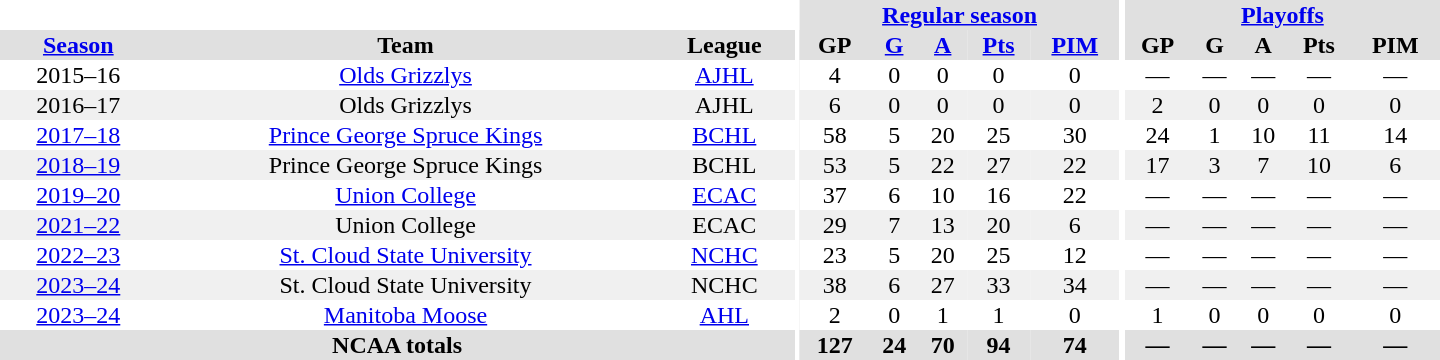<table border="0" cellpadding="1" cellspacing="0" style="text-align:center; width:60em">
<tr bgcolor="#e0e0e0">
<th colspan="3" bgcolor="#ffffff"></th>
<th rowspan="100" bgcolor="#ffffff"></th>
<th colspan="5"><a href='#'>Regular season</a></th>
<th rowspan="100" bgcolor="#ffffff"></th>
<th colspan="5"><a href='#'>Playoffs</a></th>
</tr>
<tr bgcolor="#e0e0e0">
<th><a href='#'>Season</a></th>
<th>Team</th>
<th>League</th>
<th>GP</th>
<th><a href='#'>G</a></th>
<th><a href='#'>A</a></th>
<th><a href='#'>Pts</a></th>
<th><a href='#'>PIM</a></th>
<th>GP</th>
<th>G</th>
<th>A</th>
<th>Pts</th>
<th>PIM</th>
</tr>
<tr>
<td>2015–16</td>
<td><a href='#'>Olds Grizzlys</a></td>
<td><a href='#'>AJHL</a></td>
<td>4</td>
<td>0</td>
<td>0</td>
<td>0</td>
<td>0</td>
<td>—</td>
<td>—</td>
<td>—</td>
<td>—</td>
<td>—</td>
</tr>
<tr bgcolor="#f0f0f0">
<td>2016–17</td>
<td>Olds Grizzlys</td>
<td>AJHL</td>
<td>6</td>
<td>0</td>
<td>0</td>
<td>0</td>
<td>0</td>
<td>2</td>
<td>0</td>
<td>0</td>
<td>0</td>
<td>0</td>
</tr>
<tr>
<td><a href='#'>2017–18</a></td>
<td><a href='#'>Prince George Spruce Kings</a></td>
<td><a href='#'>BCHL</a></td>
<td>58</td>
<td>5</td>
<td>20</td>
<td>25</td>
<td>30</td>
<td>24</td>
<td>1</td>
<td>10</td>
<td>11</td>
<td>14</td>
</tr>
<tr bgcolor="#f0f0f0">
<td><a href='#'>2018–19</a></td>
<td>Prince George Spruce Kings</td>
<td>BCHL</td>
<td>53</td>
<td>5</td>
<td>22</td>
<td>27</td>
<td>22</td>
<td>17</td>
<td>3</td>
<td>7</td>
<td>10</td>
<td>6</td>
</tr>
<tr>
<td><a href='#'>2019–20</a></td>
<td><a href='#'>Union College</a></td>
<td><a href='#'>ECAC</a></td>
<td>37</td>
<td>6</td>
<td>10</td>
<td>16</td>
<td>22</td>
<td>—</td>
<td>—</td>
<td>—</td>
<td>—</td>
<td>—</td>
</tr>
<tr bgcolor="#f0f0f0">
<td><a href='#'>2021–22</a></td>
<td>Union College</td>
<td>ECAC</td>
<td>29</td>
<td>7</td>
<td>13</td>
<td>20</td>
<td>6</td>
<td>—</td>
<td>—</td>
<td>—</td>
<td>—</td>
<td>—</td>
</tr>
<tr>
<td><a href='#'>2022–23</a></td>
<td><a href='#'>St. Cloud State University</a></td>
<td><a href='#'>NCHC</a></td>
<td>23</td>
<td>5</td>
<td>20</td>
<td>25</td>
<td>12</td>
<td>—</td>
<td>—</td>
<td>—</td>
<td>—</td>
<td>—</td>
</tr>
<tr bgcolor="#f0f0f0">
<td><a href='#'>2023–24</a></td>
<td>St. Cloud State University</td>
<td>NCHC</td>
<td>38</td>
<td>6</td>
<td>27</td>
<td>33</td>
<td>34</td>
<td>—</td>
<td>—</td>
<td>—</td>
<td>—</td>
<td>—</td>
</tr>
<tr>
<td><a href='#'>2023–24</a></td>
<td><a href='#'>Manitoba Moose</a></td>
<td><a href='#'>AHL</a></td>
<td>2</td>
<td>0</td>
<td>1</td>
<td>1</td>
<td>0</td>
<td>1</td>
<td>0</td>
<td>0</td>
<td>0</td>
<td>0</td>
</tr>
<tr bgcolor="#e0e0e0">
<th colspan="3">NCAA totals</th>
<th>127</th>
<th>24</th>
<th>70</th>
<th>94</th>
<th>74</th>
<th>—</th>
<th>—</th>
<th>—</th>
<th>—</th>
<th>—</th>
</tr>
</table>
